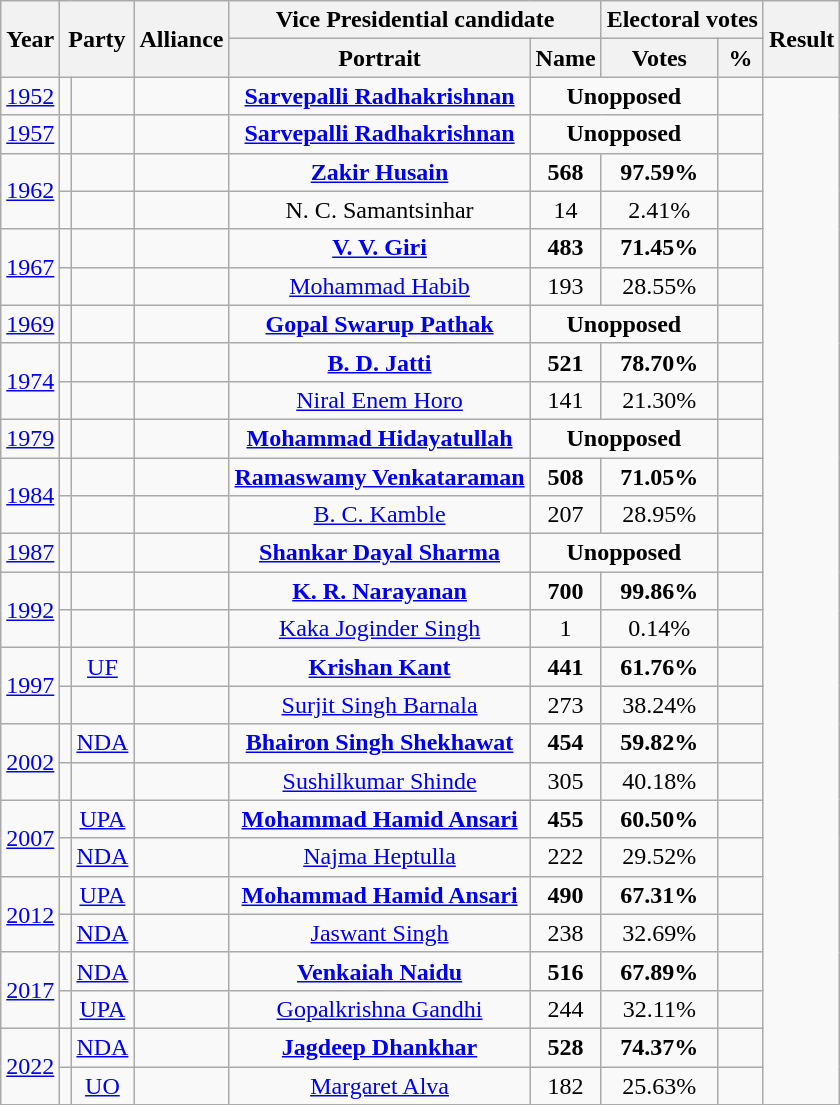<table class="wikitable sortable" style="text-align:center;">
<tr>
<th rowspan=2>Year</th>
<th colspan="2" rowspan="2">Party</th>
<th rowspan="2">Alliance</th>
<th colspan="2">Vice Presidential candidate</th>
<th colspan="2" data-sort-type="number">Electoral votes</th>
<th rowspan=2>Result</th>
</tr>
<tr>
<th>Portrait</th>
<th>Name</th>
<th>Votes</th>
<th>%</th>
</tr>
<tr>
<td><a href='#'>1952</a></td>
<td></td>
<td></td>
<td></td>
<td><strong><a href='#'>Sarvepalli Radhakrishnan</a></strong></td>
<td colspan="2"><strong>Unopposed</strong></td>
<td></td>
</tr>
<tr>
<td><a href='#'>1957</a></td>
<td></td>
<td></td>
<td></td>
<td><strong><a href='#'>Sarvepalli Radhakrishnan</a></strong></td>
<td colspan="2"><strong>Unopposed</strong></td>
<td></td>
</tr>
<tr>
<td rowspan="2"><a href='#'>1962</a></td>
<td></td>
<td></td>
<td></td>
<td><strong><a href='#'>Zakir Husain</a></strong></td>
<td><strong>568</strong></td>
<td><strong>97.59%</strong></td>
<td></td>
</tr>
<tr>
<td></td>
<td></td>
<td></td>
<td>N. C. Samantsinhar</td>
<td>14</td>
<td>2.41%</td>
<td></td>
</tr>
<tr>
<td rowspan="2"><a href='#'>1967</a></td>
<td></td>
<td></td>
<td></td>
<td><strong><a href='#'>V. V. Giri</a></strong></td>
<td><strong>483</strong></td>
<td><strong>71.45%</strong></td>
<td></td>
</tr>
<tr>
<td></td>
<td></td>
<td></td>
<td><a href='#'>Mohammad Habib</a></td>
<td>193</td>
<td>28.55%</td>
<td></td>
</tr>
<tr>
<td><a href='#'>1969</a></td>
<td></td>
<td></td>
<td></td>
<td><strong><a href='#'>Gopal Swarup Pathak</a></strong></td>
<td colspan="2"><strong>Unopposed</strong></td>
<td></td>
</tr>
<tr>
<td rowspan="2"><a href='#'>1974</a></td>
<td></td>
<td></td>
<td></td>
<td><strong><a href='#'>B. D. Jatti</a></strong></td>
<td><strong>521</strong></td>
<td><strong>78.70%</strong></td>
<td></td>
</tr>
<tr>
<td></td>
<td></td>
<td></td>
<td><a href='#'>Niral Enem Horo</a></td>
<td>141</td>
<td>21.30%</td>
<td></td>
</tr>
<tr>
<td><a href='#'>1979</a></td>
<td></td>
<td></td>
<td></td>
<td><strong><a href='#'>Mohammad Hidayatullah</a></strong></td>
<td colspan="2"><strong>Unopposed</strong></td>
<td></td>
</tr>
<tr>
<td rowspan="2"><a href='#'>1984</a></td>
<td></td>
<td></td>
<td></td>
<td><strong><a href='#'>Ramaswamy Venkataraman</a></strong></td>
<td><strong>508</strong></td>
<td><strong>71.05%</strong></td>
<td></td>
</tr>
<tr>
<td></td>
<td></td>
<td></td>
<td><a href='#'>B. C. Kamble</a></td>
<td>207</td>
<td>28.95%</td>
<td></td>
</tr>
<tr>
<td><a href='#'>1987</a></td>
<td></td>
<td></td>
<td></td>
<td><strong><a href='#'>Shankar Dayal Sharma</a></strong></td>
<td colspan="2"><strong>Unopposed</strong></td>
<td></td>
</tr>
<tr>
<td rowspan="2"><a href='#'>1992</a></td>
<td></td>
<td></td>
<td></td>
<td><strong><a href='#'>K. R. Narayanan</a></strong></td>
<td><strong>700</strong></td>
<td><strong>99.86%</strong></td>
<td></td>
</tr>
<tr>
<td></td>
<td></td>
<td></td>
<td><a href='#'>Kaka Joginder Singh</a></td>
<td>1</td>
<td>0.14%</td>
<td></td>
</tr>
<tr>
<td rowspan="2"><a href='#'>1997</a></td>
<td></td>
<td><a href='#'>UF</a></td>
<td></td>
<td><strong><a href='#'>Krishan Kant</a></strong></td>
<td><strong>441</strong></td>
<td><strong>61.76%</strong></td>
<td></td>
</tr>
<tr>
<td></td>
<td></td>
<td></td>
<td><a href='#'>Surjit Singh Barnala</a></td>
<td>273</td>
<td>38.24%</td>
<td></td>
</tr>
<tr>
<td rowspan="2"><a href='#'>2002</a></td>
<td></td>
<td><a href='#'>NDA</a></td>
<td></td>
<td><strong><a href='#'>Bhairon Singh Shekhawat</a></strong></td>
<td><strong>454</strong></td>
<td><strong>59.82%</strong></td>
<td></td>
</tr>
<tr>
<td></td>
<td></td>
<td></td>
<td><a href='#'>Sushilkumar Shinde</a></td>
<td>305</td>
<td>40.18%</td>
<td></td>
</tr>
<tr>
<td rowspan="2"><a href='#'>2007</a></td>
<td></td>
<td><a href='#'>UPA</a></td>
<td></td>
<td><strong><a href='#'>Mohammad Hamid Ansari</a></strong></td>
<td><strong>455</strong></td>
<td><strong>60.50%</strong></td>
<td></td>
</tr>
<tr>
<td></td>
<td><a href='#'>NDA</a></td>
<td></td>
<td><a href='#'>Najma Heptulla</a></td>
<td>222</td>
<td>29.52%</td>
<td></td>
</tr>
<tr>
<td rowspan="2"><a href='#'>2012</a></td>
<td></td>
<td><a href='#'>UPA</a></td>
<td></td>
<td><strong><a href='#'>Mohammad Hamid Ansari</a></strong></td>
<td><strong>490</strong></td>
<td><strong>67.31%</strong></td>
<td></td>
</tr>
<tr>
<td></td>
<td><a href='#'>NDA</a></td>
<td></td>
<td><a href='#'>Jaswant Singh</a></td>
<td>238</td>
<td>32.69%</td>
<td></td>
</tr>
<tr>
<td rowspan="2"><a href='#'>2017</a></td>
<td></td>
<td><a href='#'>NDA</a></td>
<td></td>
<td><strong><a href='#'>Venkaiah Naidu</a></strong></td>
<td><strong>516</strong></td>
<td><strong>67.89%</strong></td>
<td></td>
</tr>
<tr>
<td></td>
<td><a href='#'>UPA</a></td>
<td></td>
<td><a href='#'>Gopalkrishna Gandhi</a></td>
<td>244</td>
<td>32.11%</td>
<td></td>
</tr>
<tr>
<td rowspan="2"><a href='#'>2022</a></td>
<td></td>
<td><a href='#'>NDA</a></td>
<td></td>
<td><strong><a href='#'>Jagdeep Dhankhar</a></strong></td>
<td><strong>528</strong></td>
<td><strong>74.37%</strong></td>
<td></td>
</tr>
<tr>
<td></td>
<td><a href='#'>UO</a></td>
<td></td>
<td><a href='#'>Margaret Alva</a></td>
<td>182</td>
<td>25.63%</td>
<td></td>
</tr>
</table>
